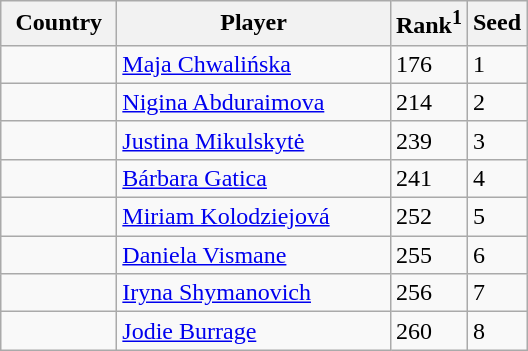<table class="sortable wikitable">
<tr>
<th width="70">Country</th>
<th width="175">Player</th>
<th>Rank<sup>1</sup></th>
<th>Seed</th>
</tr>
<tr>
<td></td>
<td><a href='#'>Maja Chwalińska</a></td>
<td>176</td>
<td>1</td>
</tr>
<tr>
<td></td>
<td><a href='#'>Nigina Abduraimova</a></td>
<td>214</td>
<td>2</td>
</tr>
<tr>
<td></td>
<td><a href='#'>Justina Mikulskytė</a></td>
<td>239</td>
<td>3</td>
</tr>
<tr>
<td></td>
<td><a href='#'>Bárbara Gatica</a></td>
<td>241</td>
<td>4</td>
</tr>
<tr>
<td></td>
<td><a href='#'>Miriam Kolodziejová</a></td>
<td>252</td>
<td>5</td>
</tr>
<tr>
<td></td>
<td><a href='#'>Daniela Vismane</a></td>
<td>255</td>
<td>6</td>
</tr>
<tr>
<td></td>
<td><a href='#'>Iryna Shymanovich</a></td>
<td>256</td>
<td>7</td>
</tr>
<tr>
<td></td>
<td><a href='#'>Jodie Burrage</a></td>
<td>260</td>
<td>8</td>
</tr>
</table>
